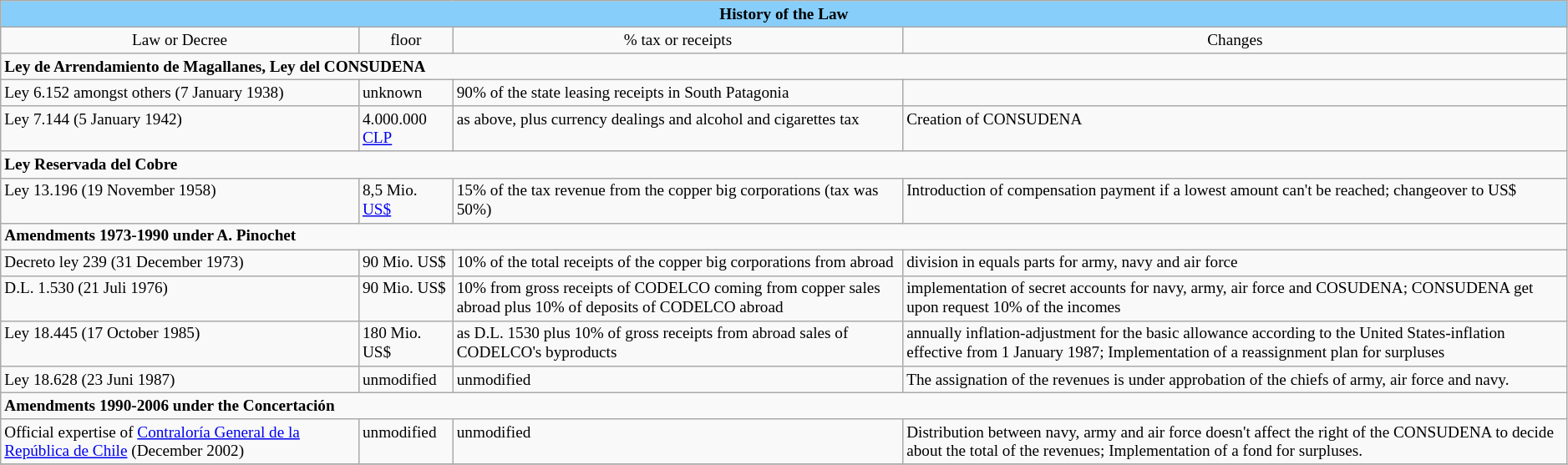<table class="wikitable float-right;" align="center" style="font-size:80%;">
<tr>
<th style="background:Lightskyblue;fontcolor:white;" colspan="4">History of the Law</th>
</tr>
<tr valign="top" align="center" style="height: 10px;">
<td>Law or Decree</td>
<td>floor</td>
<td>% tax or receipts</td>
<td>Changes</td>
</tr>
<tr valign="top">
<td colspan="4"><strong>Ley de Arrendamiento de Magallanes, Ley del CONSUDENA</strong></td>
</tr>
<tr valign="top">
<td>Ley 6.152 amongst others (7 January 1938)</td>
<td>unknown</td>
<td>90% of the state leasing receipts in South Patagonia</td>
<td></td>
</tr>
<tr valign="top">
<td>Ley 7.144 (5 January 1942)</td>
<td>4.000.000 <a href='#'>CLP</a></td>
<td>as above, plus currency dealings and alcohol and cigarettes tax</td>
<td>Creation of CONSUDENA</td>
</tr>
<tr valign="top" colspan="4">
<td colspan="4"><strong>Ley Reservada del Cobre</strong></td>
</tr>
<tr valign="top">
<td>Ley 13.196 (19 November 1958)</td>
<td>8,5 Mio. <a href='#'>US$</a></td>
<td>15% of the tax revenue from the copper big corporations (tax was 50%)</td>
<td>Introduction of compensation payment if a lowest amount can't be reached; changeover to US$</td>
</tr>
<tr valign="top">
<td colspan="4"><strong>Amendments 1973-1990 under A. Pinochet</strong></td>
</tr>
<tr valign="top">
<td>Decreto ley 239 (31 December 1973)</td>
<td>90 Mio. US$</td>
<td>10% of the total receipts of the copper big corporations from abroad</td>
<td>division in equals parts for army, navy and air force</td>
</tr>
<tr valign="top">
<td>D.L. 1.530 (21 Juli 1976)</td>
<td>90 Mio. US$</td>
<td>10% from gross receipts of CODELCO coming from copper sales abroad plus 10% of deposits of CODELCO abroad</td>
<td>implementation of secret accounts for navy, army, air force and COSUDENA; CONSUDENA get upon request 10% of the incomes</td>
</tr>
<tr valign="top">
<td>Ley 18.445  (17 October 1985)</td>
<td>180 Mio. US$</td>
<td>as D.L. 1530 plus 10% of gross receipts from abroad sales of CODELCO's byproducts</td>
<td>annually inflation-adjustment for the basic allowance according to the United States-inflation effective from 1 January 1987; Implementation of a reassignment plan for surpluses</td>
</tr>
<tr valign="top">
<td>Ley 18.628 (23 Juni 1987)</td>
<td>unmodified</td>
<td>unmodified</td>
<td>The assignation of the revenues is under approbation of the chiefs of army, air force and navy.</td>
</tr>
<tr valign="top">
<td colspan="4"><strong>Amendments 1990-2006 under the Concertación</strong></td>
</tr>
<tr valign="top">
<td>Official expertise of <a href='#'>Contraloría General de la República de Chile</a> (December 2002)</td>
<td>unmodified</td>
<td>unmodified</td>
<td>Distribution between navy, army and air force doesn't affect the right of the CONSUDENA to decide about the total of the revenues; Implementation of a fond for surpluses.</td>
</tr>
<tr>
</tr>
</table>
